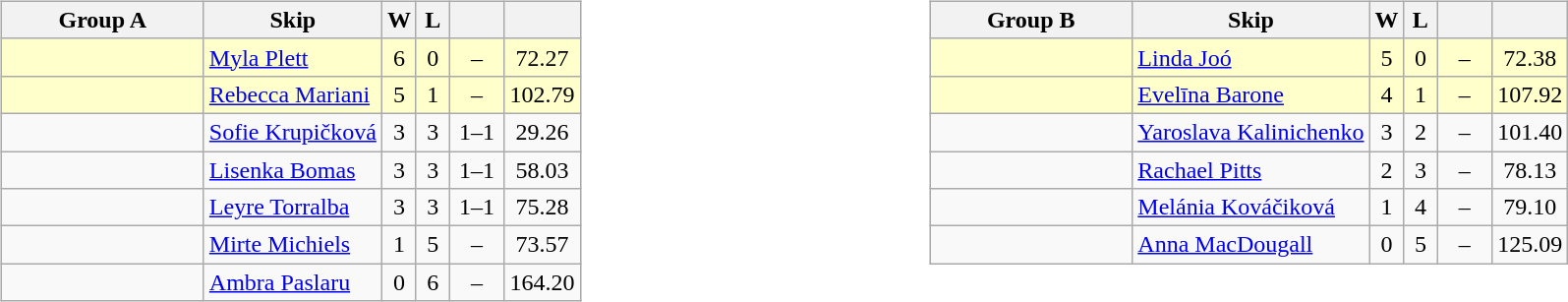<table>
<tr>
<td valign=top width=10%><br><table class="wikitable" style="text-align: center;">
<tr>
<th width=130>Group A</th>
<th>Skip</th>
<th width=15>W</th>
<th width=15>L</th>
<th width=30></th>
<th width=15></th>
</tr>
<tr bgcolor=#ffffcc>
<td style="text-align:left;"></td>
<td style="text-align:left;"><a href='#'>Myla Plett</a></td>
<td>6</td>
<td>0</td>
<td>–</td>
<td>72.27</td>
</tr>
<tr bgcolor=#ffffcc>
<td style="text-align:left;"></td>
<td style="text-align:left;"><a href='#'>Rebecca Mariani</a></td>
<td>5</td>
<td>1</td>
<td>–</td>
<td>102.79</td>
</tr>
<tr>
<td style="text-align:left;"></td>
<td style="text-align:left;"><a href='#'>Sofie Krupičková</a></td>
<td>3</td>
<td>3</td>
<td>1–1</td>
<td>29.26</td>
</tr>
<tr>
<td style="text-align:left;"></td>
<td style="text-align:left;"><a href='#'>Lisenka Bomas</a></td>
<td>3</td>
<td>3</td>
<td>1–1</td>
<td>58.03</td>
</tr>
<tr>
<td style="text-align:left;"></td>
<td style="text-align:left;"><a href='#'>Leyre Torralba</a></td>
<td>3</td>
<td>3</td>
<td>1–1</td>
<td>75.28</td>
</tr>
<tr>
<td style="text-align:left;"></td>
<td style="text-align:left;"><a href='#'>Mirte Michiels</a></td>
<td>1</td>
<td>5</td>
<td>–</td>
<td>73.57</td>
</tr>
<tr>
<td style="text-align:left;"></td>
<td style="text-align:left;"><a href='#'>Ambra Paslaru</a></td>
<td>0</td>
<td>6</td>
<td>–</td>
<td>164.20</td>
</tr>
</table>
</td>
<td valign=top width=10%><br><table class="wikitable" style="text-align: center;">
<tr>
<th width=130>Group B</th>
<th>Skip</th>
<th width=15>W</th>
<th width=15>L</th>
<th width=30></th>
<th width=15></th>
</tr>
<tr bgcolor=#ffffcc>
<td style="text-align:left;"></td>
<td style="text-align:left;"><a href='#'>Linda Joó</a></td>
<td>5</td>
<td>0</td>
<td>–</td>
<td>72.38</td>
</tr>
<tr bgcolor=#ffffcc>
<td style="text-align:left;"></td>
<td style="text-align:left;"><a href='#'>Evelīna Barone</a></td>
<td>4</td>
<td>1</td>
<td>–</td>
<td>107.92</td>
</tr>
<tr>
<td style="text-align:left;"></td>
<td style="text-align:left;"><a href='#'>Yaroslava Kalinichenko</a></td>
<td>3</td>
<td>2</td>
<td>–</td>
<td>101.40</td>
</tr>
<tr>
<td style="text-align:left;"></td>
<td style="text-align:left;"><a href='#'>Rachael Pitts</a></td>
<td>2</td>
<td>3</td>
<td>–</td>
<td>78.13</td>
</tr>
<tr>
<td style="text-align:left;"></td>
<td style="text-align:left;"><a href='#'>Melánia Kováčiková</a></td>
<td>1</td>
<td>4</td>
<td>–</td>
<td>79.10</td>
</tr>
<tr>
<td style="text-align:left;"></td>
<td style="text-align:left;"><a href='#'>Anna MacDougall</a></td>
<td>0</td>
<td>5</td>
<td>–</td>
<td>125.09</td>
</tr>
</table>
</td>
</tr>
</table>
